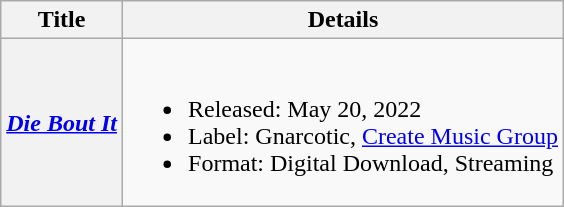<table class="wikitable plainrowheaders">
<tr>
<th>Title</th>
<th>Details</th>
</tr>
<tr>
<th scope="row"><em><a href='#'>Die Bout It</a></em></th>
<td><br><ul><li>Released: May 20, 2022</li><li>Label: Gnarcotic, <a href='#'>Create Music Group</a></li><li>Format: Digital Download, Streaming</li></ul></td>
</tr>
</table>
